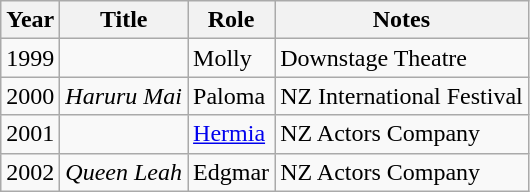<table class="wikitable sortable">
<tr>
<th>Year</th>
<th>Title</th>
<th>Role</th>
<th class="unsortable">Notes</th>
</tr>
<tr>
<td>1999</td>
<td><em></em></td>
<td>Molly</td>
<td>Downstage Theatre</td>
</tr>
<tr>
<td>2000</td>
<td><em>Haruru Mai</em></td>
<td>Paloma</td>
<td>NZ International Festival</td>
</tr>
<tr>
<td>2001</td>
<td><em></em></td>
<td><a href='#'>Hermia</a></td>
<td>NZ Actors Company</td>
</tr>
<tr>
<td>2002</td>
<td><em>Queen Leah</em></td>
<td>Edgmar</td>
<td>NZ Actors Company</td>
</tr>
</table>
